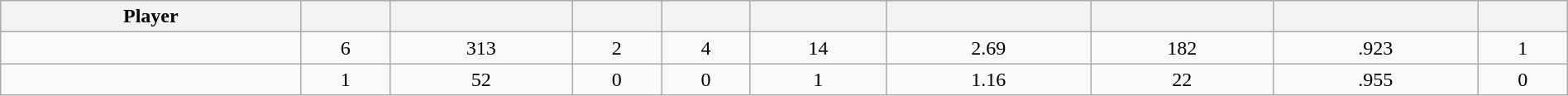<table class="wikitable sortable" style="width:100%;">
<tr style="text-align:center; background:#ddd;">
<th>Player</th>
<th></th>
<th></th>
<th></th>
<th></th>
<th></th>
<th></th>
<th></th>
<th></th>
<th></th>
</tr>
<tr align=center>
<td></td>
<td>6</td>
<td>313</td>
<td>2</td>
<td>4</td>
<td>14</td>
<td>2.69</td>
<td>182</td>
<td>.923</td>
<td>1</td>
</tr>
<tr align=center>
<td></td>
<td>1</td>
<td>52</td>
<td>0</td>
<td>0</td>
<td>1</td>
<td>1.16</td>
<td>22</td>
<td>.955</td>
<td>0</td>
</tr>
</table>
